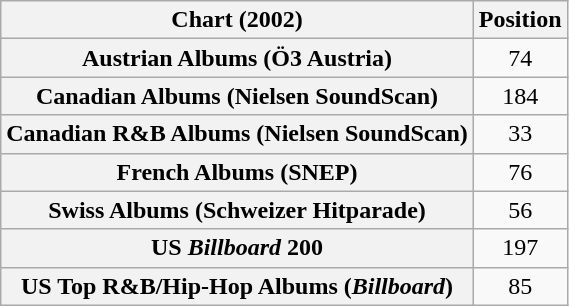<table class="wikitable sortable plainrowheaders">
<tr>
<th>Chart (2002)</th>
<th>Position</th>
</tr>
<tr>
<th scope="row">Austrian Albums (Ö3 Austria)</th>
<td align="center">74</td>
</tr>
<tr>
<th scope="row">Canadian Albums (Nielsen SoundScan)</th>
<td align="center">184</td>
</tr>
<tr>
<th scope="row">Canadian R&B Albums (Nielsen SoundScan)</th>
<td align=center>33</td>
</tr>
<tr>
<th scope="row">French Albums (SNEP)</th>
<td align="center">76</td>
</tr>
<tr>
<th scope="row">Swiss Albums (Schweizer Hitparade)</th>
<td align="center">56</td>
</tr>
<tr>
<th scope="row">US <em>Billboard</em> 200</th>
<td align="center">197</td>
</tr>
<tr>
<th scope="row">US Top R&B/Hip-Hop Albums (<em>Billboard</em>)</th>
<td align="center">85</td>
</tr>
</table>
